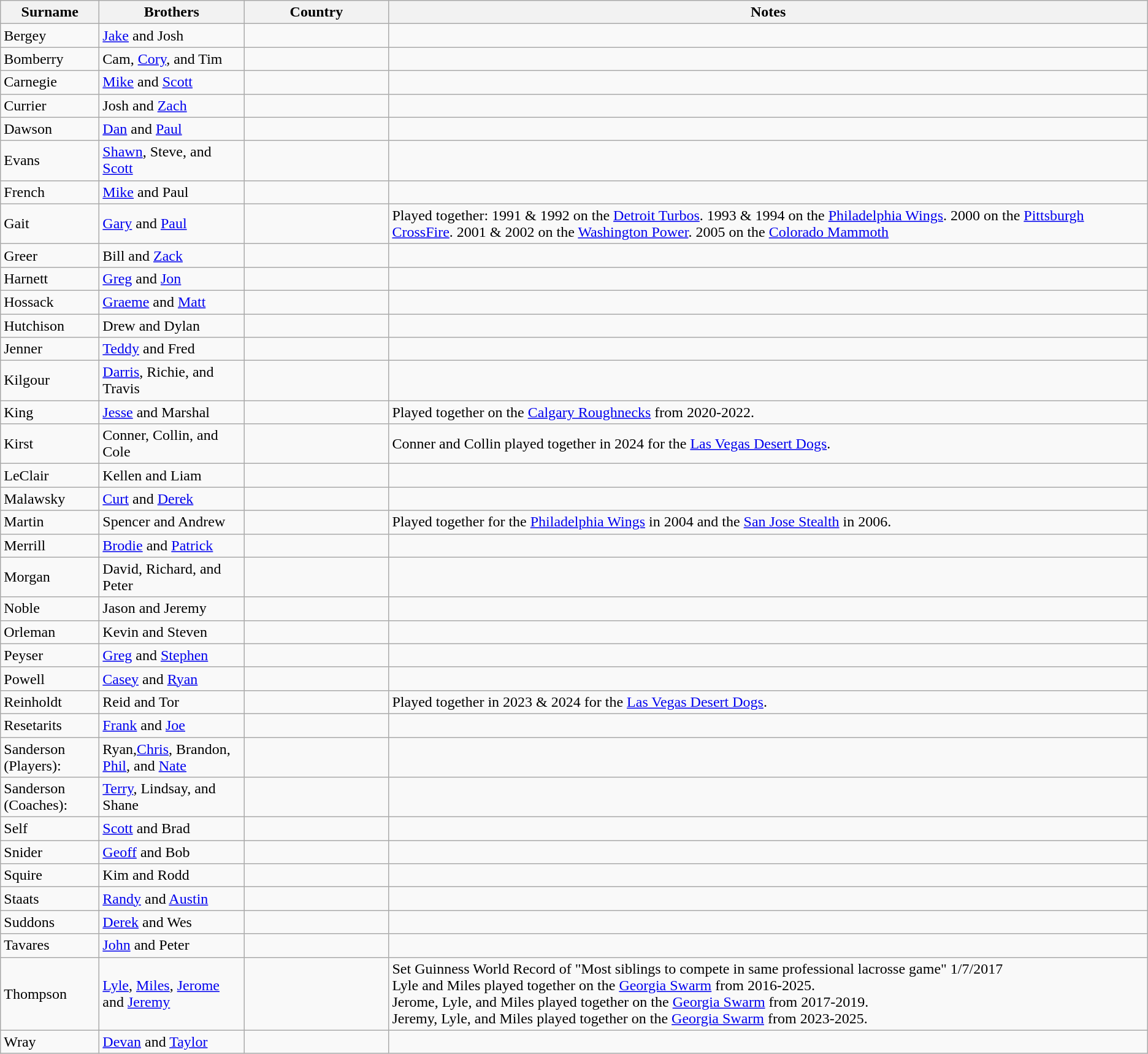<table class="wikitable sortable">
<tr>
<th style="width:100px;">Surname</th>
<th style="width:150px;">Brothers</th>
<th style="width:150px;">Country</th>
<th style="width:*;">Notes</th>
</tr>
<tr>
<td>Bergey</td>
<td><a href='#'>Jake</a> and Josh</td>
<td></td>
<td></td>
</tr>
<tr>
<td>Bomberry</td>
<td>Cam, <a href='#'>Cory</a>, and Tim</td>
<td></td>
<td></td>
</tr>
<tr>
<td>Carnegie</td>
<td><a href='#'>Mike</a> and <a href='#'>Scott</a></td>
<td></td>
<td></td>
</tr>
<tr>
<td>Currier</td>
<td>Josh and <a href='#'>Zach</a></td>
<td></td>
</tr>
<tr>
<td>Dawson</td>
<td><a href='#'>Dan</a> and <a href='#'>Paul</a></td>
<td></td>
<td></td>
</tr>
<tr>
<td>Evans</td>
<td><a href='#'>Shawn</a>, Steve, and <a href='#'>Scott</a></td>
<td></td>
<td></td>
</tr>
<tr>
<td>French</td>
<td><a href='#'>Mike</a> and Paul</td>
<td></td>
<td></td>
</tr>
<tr>
<td>Gait</td>
<td><a href='#'>Gary</a> and <a href='#'>Paul</a></td>
<td></td>
<td>Played together: 1991 & 1992 on the <a href='#'>Detroit Turbos</a>. 1993 & 1994 on the <a href='#'>Philadelphia Wings</a>. 2000 on the <a href='#'>Pittsburgh CrossFire</a>. 2001 & 2002 on the <a href='#'>Washington Power</a>. 2005 on the <a href='#'>Colorado Mammoth</a></td>
</tr>
<tr>
<td>Greer</td>
<td>Bill and <a href='#'>Zack</a></td>
<td></td>
<td><br></td>
</tr>
<tr>
<td>Harnett</td>
<td><a href='#'>Greg</a> and <a href='#'>Jon</a></td>
<td></td>
<td></td>
</tr>
<tr>
<td>Hossack</td>
<td><a href='#'>Graeme</a> and <a href='#'>Matt</a></td>
<td></td>
<td></td>
</tr>
<tr>
<td>Hutchison</td>
<td>Drew and Dylan</td>
<td></td>
</tr>
<tr>
<td>Jenner</td>
<td><a href='#'>Teddy</a> and Fred</td>
<td></td>
<td></td>
</tr>
<tr>
<td>Kilgour</td>
<td><a href='#'>Darris</a>, Richie, and Travis</td>
<td></td>
<td></td>
</tr>
<tr>
<td>King</td>
<td><a href='#'>Jesse</a> and Marshal</td>
<td></td>
<td>Played together on the <a href='#'>Calgary Roughnecks</a> from 2020-2022.</td>
</tr>
<tr>
<td>Kirst</td>
<td>Conner, Collin, and Cole</td>
<td></td>
<td>Conner and Collin played together in 2024 for the <a href='#'>Las Vegas Desert Dogs</a>.</td>
</tr>
<tr>
<td>LeClair</td>
<td>Kellen and Liam</td>
<td></td>
<td></td>
</tr>
<tr>
<td>Malawsky</td>
<td><a href='#'>Curt</a> and <a href='#'>Derek</a></td>
<td></td>
<td></td>
</tr>
<tr>
<td>Martin</td>
<td>Spencer and Andrew</td>
<td></td>
<td>Played together for the <a href='#'>Philadelphia Wings</a> in 2004 and the <a href='#'>San Jose Stealth</a> in 2006.</td>
</tr>
<tr>
<td>Merrill</td>
<td><a href='#'>Brodie</a> and <a href='#'>Patrick</a></td>
<td></td>
<td></td>
</tr>
<tr>
<td>Morgan</td>
<td>David, Richard, and Peter</td>
<td></td>
<td></td>
</tr>
<tr>
<td>Noble</td>
<td>Jason and Jeremy</td>
<td></td>
<td></td>
</tr>
<tr>
<td>Orleman</td>
<td>Kevin and Steven</td>
<td></td>
<td></td>
</tr>
<tr>
<td>Peyser</td>
<td><a href='#'>Greg</a> and <a href='#'>Stephen</a></td>
<td></td>
<td></td>
</tr>
<tr>
<td>Powell</td>
<td><a href='#'>Casey</a> and <a href='#'>Ryan</a> </td>
<td></td>
<td></td>
</tr>
<tr>
<td>Reinholdt</td>
<td>Reid and Tor</td>
<td></td>
<td>Played together in 2023 & 2024 for the <a href='#'>Las Vegas Desert Dogs</a>.</td>
</tr>
<tr>
<td>Resetarits</td>
<td><a href='#'>Frank</a> and <a href='#'>Joe</a></td>
<td></td>
<td></td>
</tr>
<tr>
<td>Sanderson (Players):</td>
<td>Ryan,<a href='#'>Chris</a>, Brandon, <a href='#'>Phil</a>, and <a href='#'>Nate</a></td>
<td></td>
<td></td>
</tr>
<tr>
<td>Sanderson (Coaches):</td>
<td><a href='#'>Terry</a>, Lindsay, and Shane</td>
<td></td>
<td></td>
</tr>
<tr>
<td>Self</td>
<td><a href='#'>Scott</a> and Brad</td>
<td></td>
<td></td>
</tr>
<tr>
<td>Snider</td>
<td><a href='#'>Geoff</a> and Bob</td>
<td></td>
<td></td>
</tr>
<tr>
<td>Squire</td>
<td>Kim and Rodd</td>
<td></td>
<td></td>
</tr>
<tr>
<td>Staats</td>
<td><a href='#'>Randy</a> and <a href='#'>Austin</a></td>
<td></td>
<td></td>
</tr>
<tr>
<td>Suddons</td>
<td><a href='#'>Derek</a> and Wes</td>
<td></td>
<td></td>
</tr>
<tr>
<td>Tavares</td>
<td><a href='#'>John</a> and Peter</td>
<td></td>
<td></td>
</tr>
<tr>
<td>Thompson</td>
<td><a href='#'>Lyle</a>, <a href='#'>Miles</a>, <a href='#'>Jerome</a> and <a href='#'>Jeremy</a></td>
<td></td>
<td>Set Guinness World Record of "Most siblings to compete in same professional lacrosse game" 1/7/2017 <br>Lyle and Miles played together on the <a href='#'>Georgia Swarm</a> from 2016-2025.<br>Jerome, Lyle, and Miles played together on the <a href='#'>Georgia Swarm</a> from 2017-2019.<br>Jeremy, Lyle, and Miles played together on the <a href='#'>Georgia Swarm</a> from 2023-2025.</td>
</tr>
<tr>
<td>Wray</td>
<td><a href='#'>Devan</a> and <a href='#'>Taylor</a></td>
<td></td>
</tr>
</table>
